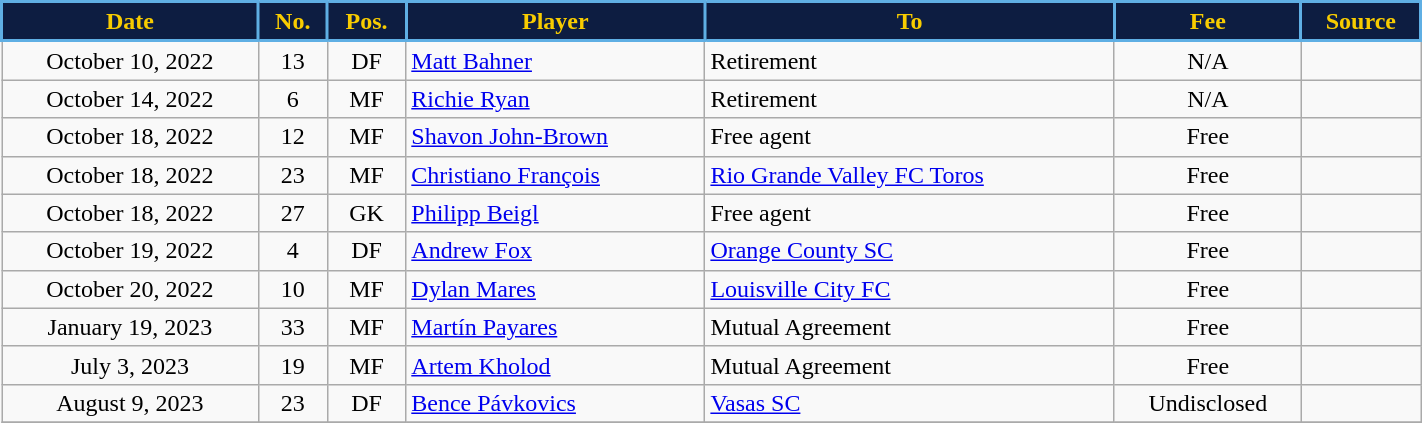<table class="wikitable plainrowheaders sortable" sortable" style="text-align:center;width:75%;">
<tr>
<th style="background:#0D1D41; color:#F8CC00; border:2px solid #5FAFE4;" scope="col">Date</th>
<th style="background:#0D1D41; color:#F8CC00; border:2px solid #5FAFE4;" scope="col">No.</th>
<th style="background:#0D1D41; color:#F8CC00; border:2px solid #5FAFE4;" scope="col">Pos.</th>
<th style="background:#0D1D41; color:#F8CC00; border:2px solid #5FAFE4;" scope="col">Player</th>
<th style="background:#0D1D41; color:#F8CC00; border:2px solid #5FAFE4;" scope="col">To</th>
<th style="background:#0D1D41; color:#F8CC00; border:2px solid #5FAFE4;" scope="col">Fee</th>
<th style="background:#0D1D41; color:#F8CC00; border:2px solid #5FAFE4;" scope="col">Source</th>
</tr>
<tr>
<td>October 10, 2022</td>
<td>13</td>
<td>DF</td>
<td align=left> <a href='#'>Matt Bahner</a></td>
<td align=left>Retirement</td>
<td>N/A</td>
<td></td>
</tr>
<tr>
<td>October 14, 2022</td>
<td>6</td>
<td>MF</td>
<td align=left> <a href='#'>Richie Ryan</a></td>
<td align=left>Retirement</td>
<td>N/A</td>
<td></td>
</tr>
<tr>
<td>October 18, 2022</td>
<td>12</td>
<td>MF</td>
<td align=left> <a href='#'>Shavon John-Brown</a></td>
<td align=left>Free agent</td>
<td>Free</td>
<td></td>
</tr>
<tr>
<td>October 18, 2022</td>
<td>23</td>
<td>MF</td>
<td align=left> <a href='#'>Christiano François</a></td>
<td align=left> <a href='#'>Rio Grande Valley FC Toros</a></td>
<td>Free</td>
<td></td>
</tr>
<tr>
<td>October 18, 2022</td>
<td>27</td>
<td>GK</td>
<td align=left> <a href='#'>Philipp Beigl</a></td>
<td align=left>Free agent</td>
<td>Free</td>
<td></td>
</tr>
<tr>
<td>October 19, 2022</td>
<td>4</td>
<td>DF</td>
<td align=left> <a href='#'>Andrew Fox</a></td>
<td align=left> <a href='#'>Orange County SC</a></td>
<td>Free</td>
<td></td>
</tr>
<tr>
<td>October 20, 2022</td>
<td>10</td>
<td>MF</td>
<td align=left> <a href='#'>Dylan Mares</a></td>
<td align=left> <a href='#'>Louisville City FC</a></td>
<td>Free</td>
<td></td>
</tr>
<tr>
<td>January 19, 2023</td>
<td>33</td>
<td>MF</td>
<td align=left> <a href='#'>Martín Payares</a></td>
<td align=left>Mutual Agreement</td>
<td>Free</td>
<td></td>
</tr>
<tr>
<td>July 3, 2023</td>
<td>19</td>
<td>MF</td>
<td align=left> <a href='#'>Artem Kholod</a></td>
<td align=left>Mutual Agreement</td>
<td>Free</td>
<td></td>
</tr>
<tr>
<td>August 9, 2023</td>
<td>23</td>
<td>DF</td>
<td align=left> <a href='#'>Bence Pávkovics</a></td>
<td align=left> <a href='#'>Vasas SC</a></td>
<td>Undisclosed</td>
<td></td>
</tr>
<tr>
</tr>
</table>
